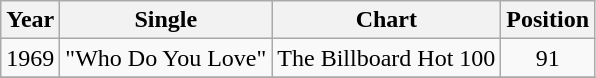<table class="wikitable">
<tr>
<th>Year</th>
<th>Single</th>
<th>Chart</th>
<th>Position</th>
</tr>
<tr>
<td>1969</td>
<td>"Who Do You Love"</td>
<td>The Billboard Hot 100</td>
<td align="center">91</td>
</tr>
<tr>
</tr>
</table>
